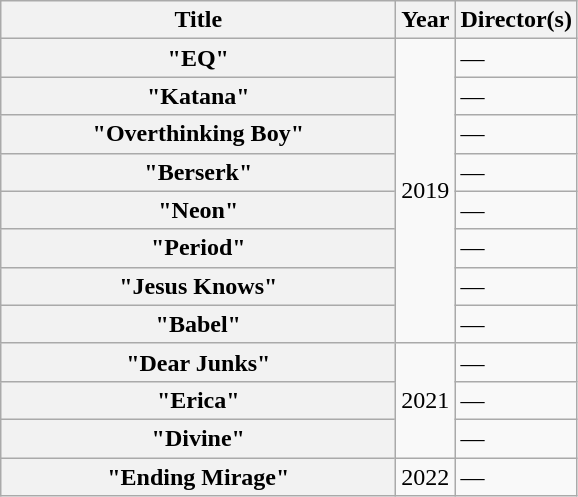<table class="wikitable plainrowheaders">
<tr>
<th scope="col" style="width:16em;">Title</th>
<th scope="col">Year</th>
<th scope="col">Director(s)</th>
</tr>
<tr>
<th scope="row">"EQ"</th>
<td rowspan="8">2019</td>
<td>—</td>
</tr>
<tr>
<th scope="row">"Katana"</th>
<td>—</td>
</tr>
<tr>
<th scope="row">"Overthinking Boy"</th>
<td>—</td>
</tr>
<tr>
<th scope="row">"Berserk"</th>
<td>—</td>
</tr>
<tr>
<th scope="row">"Neon"</th>
<td>—</td>
</tr>
<tr>
<th scope="row">"Period"</th>
<td>—</td>
</tr>
<tr>
<th scope="row">"Jesus Knows"</th>
<td>—</td>
</tr>
<tr>
<th scope="row">"Babel"</th>
<td>—</td>
</tr>
<tr>
<th scope="row">"Dear Junks"</th>
<td rowspan="3">2021</td>
<td>—</td>
</tr>
<tr>
<th scope="row">"Erica"</th>
<td>—</td>
</tr>
<tr>
<th scope="row">"Divine"</th>
<td>—</td>
</tr>
<tr>
<th scope="row">"Ending Mirage"</th>
<td rowspan="1">2022</td>
<td>—</td>
</tr>
</table>
